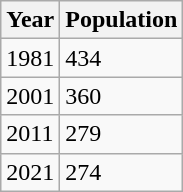<table class=wikitable>
<tr>
<th>Year</th>
<th>Population</th>
</tr>
<tr>
<td>1981</td>
<td>434</td>
</tr>
<tr>
<td>2001</td>
<td>360</td>
</tr>
<tr>
<td>2011</td>
<td>279</td>
</tr>
<tr>
<td>2021</td>
<td>274</td>
</tr>
</table>
